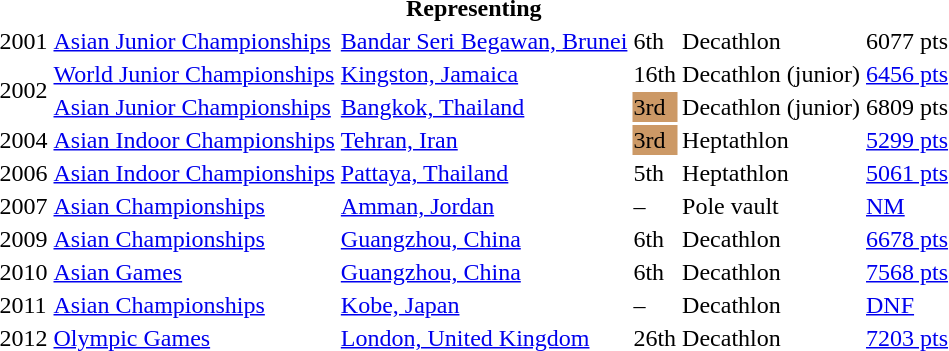<table>
<tr>
<th colspan="6">Representing </th>
</tr>
<tr>
<td>2001</td>
<td><a href='#'>Asian Junior Championships</a></td>
<td><a href='#'>Bandar Seri Begawan, Brunei</a></td>
<td>6th</td>
<td>Decathlon</td>
<td>6077 pts</td>
</tr>
<tr>
<td rowspan=2>2002</td>
<td><a href='#'>World Junior Championships</a></td>
<td><a href='#'>Kingston, Jamaica</a></td>
<td>16th</td>
<td>Decathlon (junior)</td>
<td><a href='#'>6456 pts</a></td>
</tr>
<tr>
<td><a href='#'>Asian Junior Championships</a></td>
<td><a href='#'>Bangkok, Thailand</a></td>
<td bgcolor=cc9966>3rd</td>
<td>Decathlon (junior)</td>
<td>6809 pts</td>
</tr>
<tr>
<td>2004</td>
<td><a href='#'>Asian Indoor Championships</a></td>
<td><a href='#'>Tehran, Iran</a></td>
<td bgcolor=cc9966>3rd</td>
<td>Heptathlon</td>
<td><a href='#'>5299 pts</a></td>
</tr>
<tr>
<td>2006</td>
<td><a href='#'>Asian Indoor Championships</a></td>
<td><a href='#'>Pattaya, Thailand</a></td>
<td>5th</td>
<td>Heptathlon</td>
<td><a href='#'>5061 pts</a></td>
</tr>
<tr>
<td>2007</td>
<td><a href='#'>Asian Championships</a></td>
<td><a href='#'>Amman, Jordan</a></td>
<td>–</td>
<td>Pole vault</td>
<td><a href='#'>NM</a></td>
</tr>
<tr>
<td>2009</td>
<td><a href='#'>Asian Championships</a></td>
<td><a href='#'>Guangzhou, China</a></td>
<td>6th</td>
<td>Decathlon</td>
<td><a href='#'>6678 pts</a></td>
</tr>
<tr>
<td>2010</td>
<td><a href='#'>Asian Games</a></td>
<td><a href='#'>Guangzhou, China</a></td>
<td>6th</td>
<td>Decathlon</td>
<td><a href='#'>7568 pts</a></td>
</tr>
<tr>
<td>2011</td>
<td><a href='#'>Asian Championships</a></td>
<td><a href='#'>Kobe, Japan</a></td>
<td>–</td>
<td>Decathlon</td>
<td><a href='#'>DNF</a></td>
</tr>
<tr>
<td>2012</td>
<td><a href='#'>Olympic Games</a></td>
<td><a href='#'>London, United Kingdom</a></td>
<td>26th</td>
<td>Decathlon</td>
<td><a href='#'>7203 pts</a></td>
</tr>
</table>
